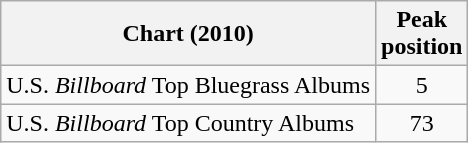<table class="wikitable">
<tr>
<th>Chart (2010)</th>
<th>Peak<br>position</th>
</tr>
<tr>
<td>U.S. <em>Billboard</em> Top Bluegrass Albums</td>
<td align="center">5</td>
</tr>
<tr>
<td>U.S. <em>Billboard</em> Top Country Albums</td>
<td align="center">73</td>
</tr>
</table>
